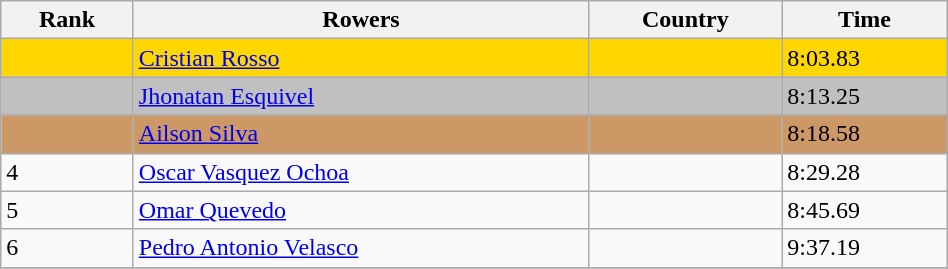<table class="wikitable" width=50%>
<tr>
<th>Rank</th>
<th>Rowers</th>
<th>Country</th>
<th>Time</th>
</tr>
<tr bgcolor=gold>
<td></td>
<td><a href='#'>Cristian Rosso</a></td>
<td></td>
<td>8:03.83</td>
</tr>
<tr bgcolor=silver>
<td></td>
<td><a href='#'>Jhonatan Esquivel</a></td>
<td></td>
<td>8:13.25</td>
</tr>
<tr bgcolor=cc9966>
<td></td>
<td><a href='#'>Ailson Silva</a></td>
<td></td>
<td>8:18.58</td>
</tr>
<tr>
<td>4</td>
<td><a href='#'>Oscar Vasquez Ochoa</a></td>
<td></td>
<td>8:29.28</td>
</tr>
<tr>
<td>5</td>
<td><a href='#'>Omar Quevedo</a></td>
<td></td>
<td>8:45.69</td>
</tr>
<tr>
<td>6</td>
<td><a href='#'>Pedro Antonio Velasco</a></td>
<td></td>
<td>9:37.19</td>
</tr>
<tr>
</tr>
</table>
